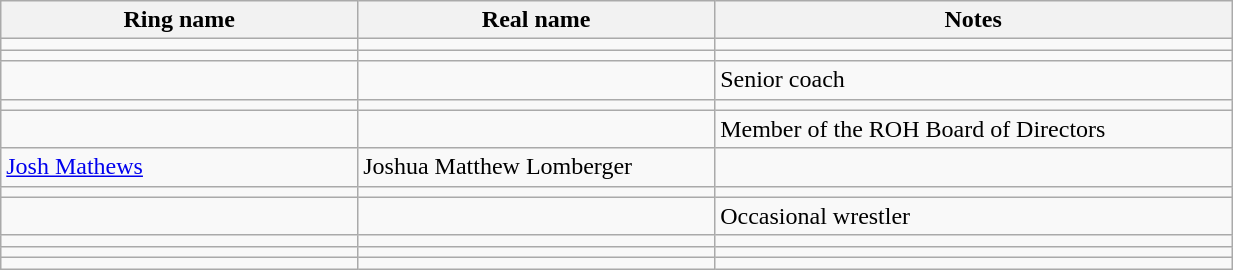<table class="wikitable sortable" style="width:65%;">
<tr>
<th style="width:29%;">Ring name</th>
<th style="width:29%;">Real name</th>
<th style="width:42%;">Notes</th>
</tr>
<tr>
<td></td>
<td></td>
<td></td>
</tr>
<tr>
<td></td>
<td></td>
<td></td>
</tr>
<tr>
<td></td>
<td></td>
<td>Senior coach</td>
</tr>
<tr>
<td></td>
<td></td>
<td></td>
</tr>
<tr>
<td></td>
<td></td>
<td>Member of the ROH Board of Directors</td>
</tr>
<tr>
<td><a href='#'>Josh Mathews</a></td>
<td>Joshua Matthew Lomberger</td>
<td></td>
</tr>
<tr>
<td></td>
<td></td>
<td></td>
</tr>
<tr>
<td></td>
<td></td>
<td>Occasional wrestler</td>
</tr>
<tr>
<td></td>
<td></td>
<td></td>
</tr>
<tr>
<td></td>
<td></td>
<td></td>
</tr>
<tr>
<td></td>
<td></td>
<td></td>
</tr>
</table>
